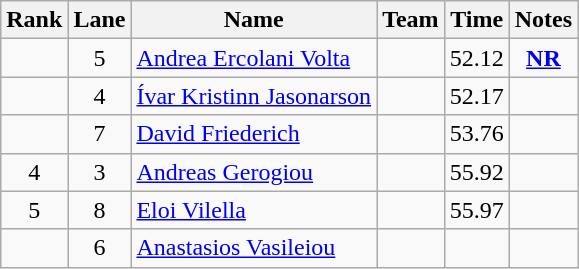<table class="wikitable sortable" style="text-align:center">
<tr>
<th>Rank</th>
<th>Lane</th>
<th>Name</th>
<th>Team</th>
<th>Time</th>
<th>Notes</th>
</tr>
<tr>
<td></td>
<td>5</td>
<td align="left"><a href='#'>Andrea Ercolani Volta</a></td>
<td align=left></td>
<td>52.12</td>
<td><strong><a href='#'>NR</a></strong></td>
</tr>
<tr>
<td></td>
<td>4</td>
<td align="left"><a href='#'>Ívar Kristinn Jasonarson</a></td>
<td align=left></td>
<td>52.17</td>
<td></td>
</tr>
<tr>
<td></td>
<td>7</td>
<td align="left"><a href='#'>David Friederich</a></td>
<td align=left></td>
<td>53.76</td>
<td></td>
</tr>
<tr>
<td>4</td>
<td>3</td>
<td align="left"><a href='#'>Andreas Gerogiou</a></td>
<td align=left></td>
<td>55.92</td>
<td></td>
</tr>
<tr>
<td>5</td>
<td>8</td>
<td align="left"><a href='#'>Eloi Vilella</a></td>
<td align=left></td>
<td>55.97</td>
<td></td>
</tr>
<tr>
<td></td>
<td>6</td>
<td align="left"><a href='#'>Anastasios Vasileiou</a></td>
<td align=left></td>
<td></td>
<td></td>
</tr>
</table>
